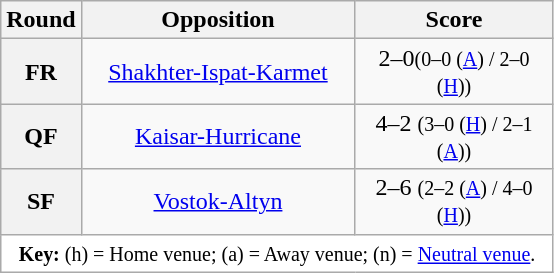<table class="wikitable plainrowheaders" style="text-align:center;margin:0">
<tr>
<th scope="col" style="width:35px">Round</th>
<th scope="col" style="width:175px">Opposition</th>
<th scope="col" style="width:125px">Score</th>
</tr>
<tr>
<th scope=row style="text-align:center">FR</th>
<td><a href='#'>Shakhter-Ispat-Karmet</a></td>
<td>2–0<small>(0–0 (<a href='#'>A</a>) / 2–0  (<a href='#'>H</a>))</small></td>
</tr>
<tr>
<th scope=row style="text-align:center">QF</th>
<td><a href='#'>Kaisar-Hurricane</a></td>
<td>4–2 <small>(3–0 (<a href='#'>H</a>) / 2–1 (<a href='#'>A</a>))</small></td>
</tr>
<tr>
<th scope=row style="text-align:center">SF</th>
<td><a href='#'>Vostok-Altyn</a></td>
<td>2–6 <small>(2–2 (<a href='#'>A</a>) / 4–0 (<a href='#'>H</a>))</small></td>
</tr>
<tr>
<td colspan="3" style="background-color:white"><small><strong>Key:</strong> (h) = Home venue; (a) = Away venue; (n) = <a href='#'>Neutral venue</a>.</small></td>
</tr>
</table>
